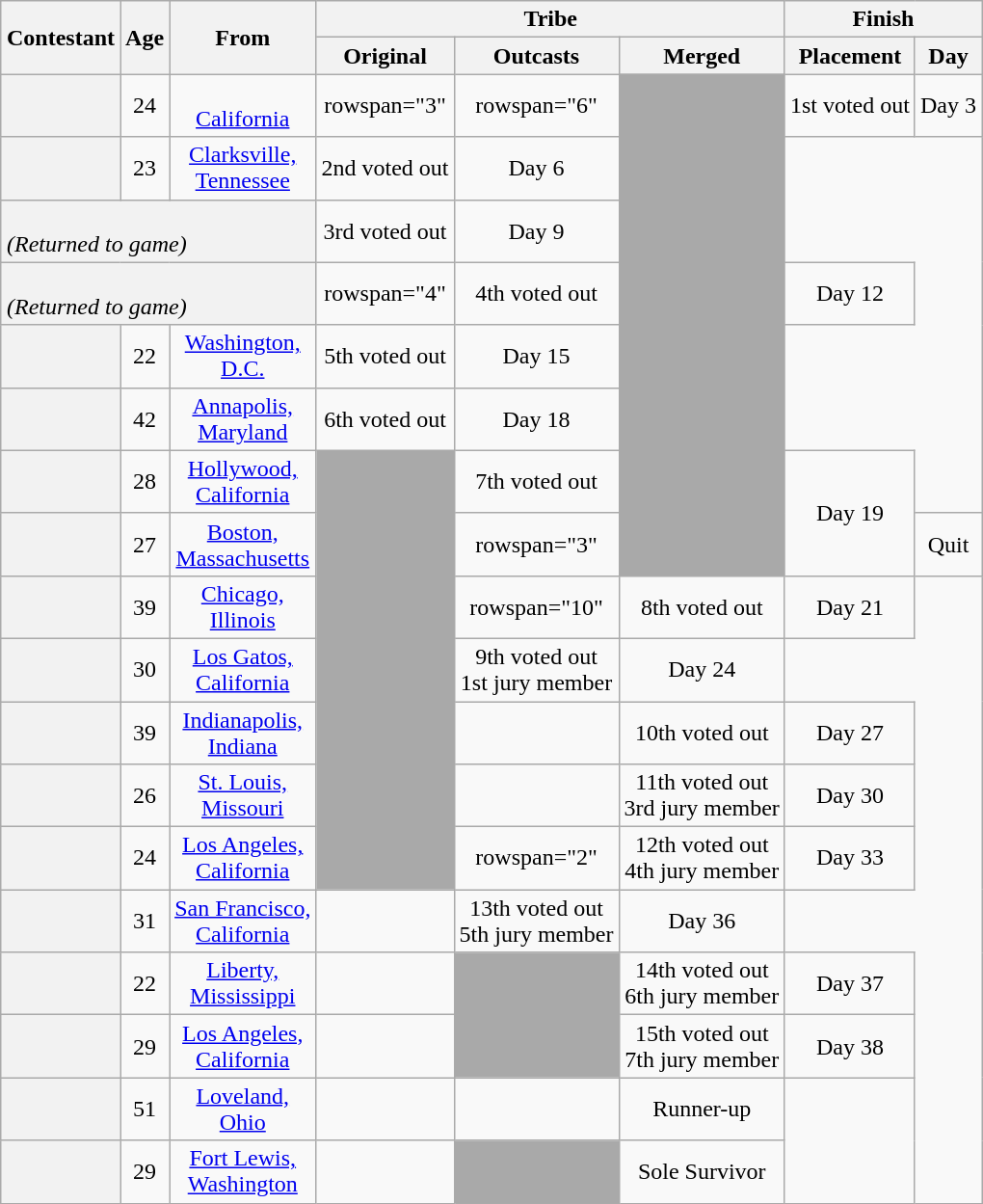<table class="wikitable sortable" style="margin:auto; text-align:center;">
<tr>
<th rowspan="2" scope="col">Contestant</th>
<th rowspan="2" scope="col">Age</th>
<th rowspan="2" scope="col" class=unsortable>From</th>
<th colspan="3" scope="colgroup">Tribe</th>
<th colspan="2" scope="colgroup">Finish</th>
</tr>
<tr>
<th scope="col">Original</th>
<th scope="col">Outcasts</th>
<th scope="col" class=unsortable>Merged</th>
<th scope="col" class=unsortable>Placement</th>
<th scope="col" class=unsortable>Day</th>
</tr>
<tr>
<th scope="row" style="text-align:left;"></th>
<td>24</td>
<td><a href='#'><br>California</a></td>
<td>rowspan="3" </td>
<td>rowspan="6" </td>
<td rowspan="8" style="background-color:darkgrey;"></td>
<td>1st voted out</td>
<td>Day 3</td>
</tr>
<tr>
<th scope="row" style="text-align:left;"></th>
<td>23</td>
<td><a href='#'>Clarksville,<br>Tennessee</a></td>
<td>2nd voted out</td>
<td>Day 6</td>
</tr>
<tr>
<th colspan="3" scope="row" style="text-align:left; font-weight:normal;"><em><br>(Returned to game)</em></th>
<td>3rd voted out</td>
<td>Day 9</td>
</tr>
<tr>
<th colspan="3" scope="row" style="text-align:left; font-weight:normal;"><em><br>(Returned to game)</em></th>
<td>rowspan="4" </td>
<td>4th voted out</td>
<td>Day 12</td>
</tr>
<tr>
<th scope="row" style="text-align:left;"></th>
<td>22</td>
<td><a href='#'>Washington,<br>D.C.</a></td>
<td>5th voted out</td>
<td>Day 15</td>
</tr>
<tr>
<th scope="row" style="text-align:left;"></th>
<td>42</td>
<td><a href='#'>Annapolis,<br>Maryland</a></td>
<td>6th voted out</td>
<td>Day 18</td>
</tr>
<tr>
<th scope="row" style="text-align:left;"></th>
<td>28</td>
<td><a href='#'>Hollywood,<br>California</a></td>
<td rowspan="7" style="background-color:darkgrey;"></td>
<td>7th voted out</td>
<td rowspan="2">Day 19</td>
</tr>
<tr>
<th scope="row" style="text-align:left;"></th>
<td>27</td>
<td><a href='#'>Boston,<br>Massachusetts</a></td>
<td>rowspan="3" </td>
<td>Quit</td>
</tr>
<tr>
<th scope="row" style="text-align:left;"></th>
<td>39</td>
<td><a href='#'>Chicago,<br>Illinois</a></td>
<td>rowspan="10" </td>
<td>8th voted out</td>
<td>Day 21</td>
</tr>
<tr>
<th scope="row" style="text-align:left;"></th>
<td>30</td>
<td><a href='#'>Los Gatos,<br>California</a></td>
<td>9th voted out<br>1st jury member</td>
<td>Day 24</td>
</tr>
<tr>
<th scope="row" style="text-align:left;"></th>
<td>39</td>
<td><a href='#'>Indianapolis,<br>Indiana</a></td>
<td></td>
<td>10th voted out<br></td>
<td>Day 27</td>
</tr>
<tr>
<th scope="row" style="text-align:left;"></th>
<td>26</td>
<td><a href='#'>St. Louis,<br>Missouri</a></td>
<td></td>
<td>11th voted out<br>3rd jury member</td>
<td>Day 30</td>
</tr>
<tr>
<th scope="row" style="text-align:left;"></th>
<td>24</td>
<td><a href='#'>Los Angeles,<br>California</a></td>
<td>rowspan="2" </td>
<td>12th voted out<br>4th jury member</td>
<td>Day 33</td>
</tr>
<tr>
<th scope="row" style="text-align:left;"></th>
<td>31</td>
<td><a href='#'>San Francisco,<br>California</a></td>
<td></td>
<td>13th voted out<br>5th jury member</td>
<td>Day 36</td>
</tr>
<tr>
<th scope="row" style="text-align:left;"></th>
<td>22</td>
<td><a href='#'>Liberty,<br>Mississippi</a></td>
<td></td>
<td rowspan="2" style="background-color:darkgrey;"></td>
<td>14th voted out<br>6th jury member</td>
<td>Day 37</td>
</tr>
<tr>
<th scope="row" style="text-align:left;"></th>
<td>29</td>
<td><a href='#'>Los Angeles,<br>California</a></td>
<td></td>
<td>15th voted out<br>7th jury member</td>
<td>Day 38</td>
</tr>
<tr>
<th scope="row" style="text-align:left;"></th>
<td>51</td>
<td><a href='#'>Loveland,<br>Ohio</a></td>
<td></td>
<td></td>
<td>Runner-up</td>
<td rowspan="2"></td>
</tr>
<tr>
<th scope="row" style="text-align:left;"></th>
<td>29</td>
<td><a href='#'>Fort Lewis,<br>Washington</a></td>
<td></td>
<td style="background-color:darkgrey;"></td>
<td>Sole Survivor</td>
</tr>
</table>
